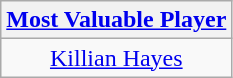<table class=wikitable style="text-align:center">
<tr>
<th><a href='#'>Most Valuable Player</a></th>
</tr>
<tr>
<td> <a href='#'>Killian Hayes</a></td>
</tr>
</table>
